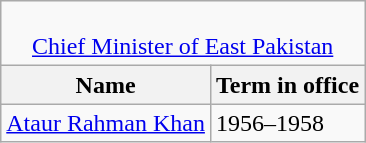<table class="wikitable">
<tr>
<td style="text-align: center; background:#white;" colspan="4"> <br> <a href='#'>Chief Minister of East Pakistan</a></td>
</tr>
<tr>
<th>Name</th>
<th>Term in office</th>
</tr>
<tr>
<td><a href='#'>Ataur Rahman Khan</a></td>
<td>1956–1958</td>
</tr>
</table>
